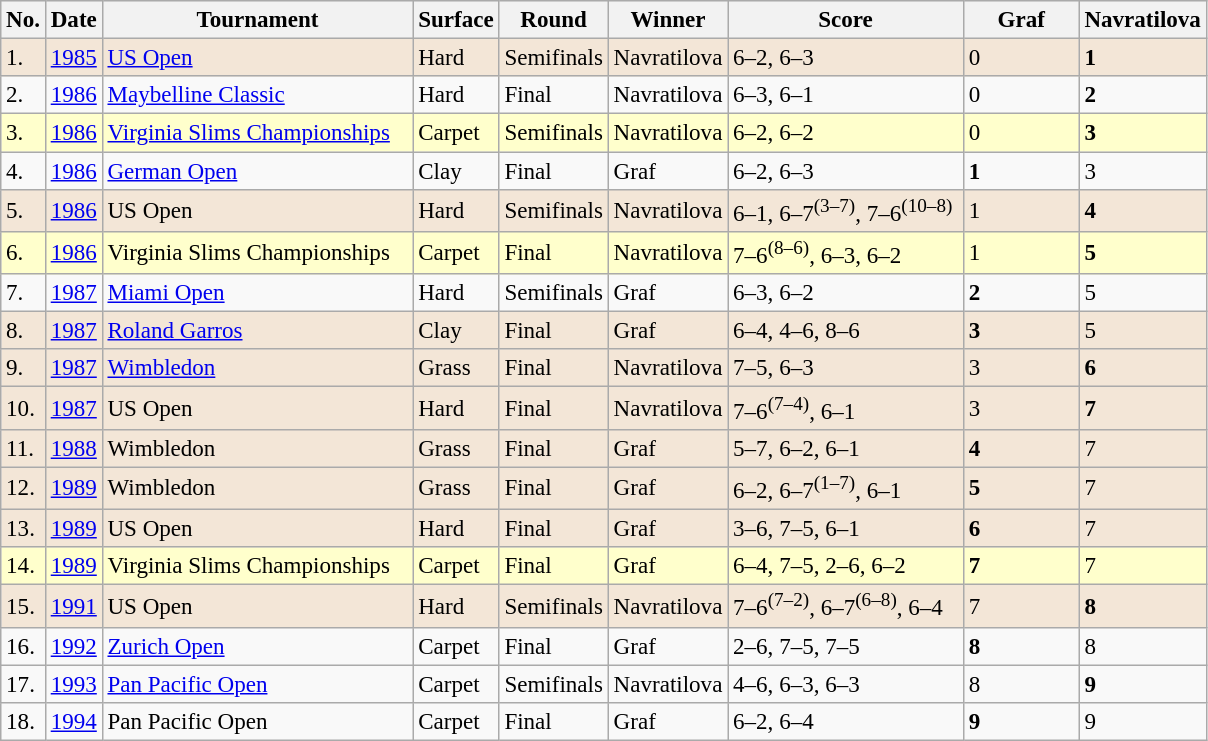<table class="sortable wikitable" style="font-size:96%;">
<tr bgcolor="#eeeeee">
<th>No.</th>
<th>Date</th>
<th width=200>Tournament</th>
<th>Surface</th>
<th>Round</th>
<th>Winner</th>
<th width=150>Score</th>
<th width=70>Graf</th>
<th>Navratilova</th>
</tr>
<tr style="background:#f3e6d7;">
<td>1.</td>
<td><a href='#'>1985</a></td>
<td><a href='#'>US Open</a></td>
<td>Hard</td>
<td>Semifinals</td>
<td>Navratilova</td>
<td>6–2, 6–3</td>
<td>0</td>
<td><strong>1</strong></td>
</tr>
<tr>
<td>2.</td>
<td><a href='#'>1986</a></td>
<td><a href='#'>Maybelline Classic</a></td>
<td>Hard</td>
<td>Final</td>
<td>Navratilova</td>
<td>6–3, 6–1</td>
<td>0</td>
<td><strong>2</strong></td>
</tr>
<tr bgcolor="ffffcc">
<td>3.</td>
<td><a href='#'>1986</a></td>
<td><a href='#'>Virginia Slims Championships</a></td>
<td>Carpet</td>
<td>Semifinals</td>
<td>Navratilova</td>
<td>6–2, 6–2</td>
<td>0</td>
<td><strong>3</strong></td>
</tr>
<tr>
<td>4.</td>
<td><a href='#'>1986</a></td>
<td><a href='#'>German Open</a></td>
<td>Clay</td>
<td>Final</td>
<td>Graf</td>
<td>6–2, 6–3</td>
<td><strong>1</strong></td>
<td>3</td>
</tr>
<tr style="background:#f3e6d7;">
<td>5.</td>
<td><a href='#'>1986</a></td>
<td>US Open</td>
<td>Hard</td>
<td>Semifinals</td>
<td>Navratilova</td>
<td>6–1, 6–7<sup>(3–7)</sup>, 7–6<sup>(10–8)</sup></td>
<td>1</td>
<td><strong>4</strong></td>
</tr>
<tr bgcolor="ffffcc">
<td>6.</td>
<td><a href='#'>1986</a></td>
<td>Virginia Slims Championships</td>
<td>Carpet</td>
<td>Final</td>
<td>Navratilova</td>
<td>7–6<sup>(8–6)</sup>, 6–3, 6–2</td>
<td>1</td>
<td><strong>5</strong></td>
</tr>
<tr>
<td>7.</td>
<td><a href='#'>1987</a></td>
<td><a href='#'>Miami Open</a></td>
<td>Hard</td>
<td>Semifinals</td>
<td>Graf</td>
<td>6–3, 6–2</td>
<td><strong>2</strong></td>
<td>5</td>
</tr>
<tr style="background:#f3e6d7;">
<td>8.</td>
<td><a href='#'>1987</a></td>
<td><a href='#'>Roland Garros</a></td>
<td>Clay</td>
<td>Final</td>
<td>Graf</td>
<td>6–4, 4–6, 8–6</td>
<td><strong>3</strong></td>
<td>5</td>
</tr>
<tr style="background:#f3e6d7;">
<td>9.</td>
<td><a href='#'>1987</a></td>
<td><a href='#'>Wimbledon</a></td>
<td>Grass</td>
<td>Final</td>
<td>Navratilova</td>
<td>7–5, 6–3</td>
<td>3</td>
<td><strong>6</strong></td>
</tr>
<tr style="background:#f3e6d7;">
<td>10.</td>
<td><a href='#'>1987</a></td>
<td>US Open</td>
<td>Hard</td>
<td>Final</td>
<td>Navratilova</td>
<td>7–6<sup>(7–4)</sup>, 6–1</td>
<td>3</td>
<td><strong>7</strong></td>
</tr>
<tr style="background:#f3e6d7;">
<td>11.</td>
<td><a href='#'>1988</a></td>
<td>Wimbledon</td>
<td>Grass</td>
<td>Final</td>
<td>Graf</td>
<td>5–7, 6–2, 6–1</td>
<td><strong>4</strong></td>
<td>7</td>
</tr>
<tr style="background:#f3e6d7;">
<td>12.</td>
<td><a href='#'>1989</a></td>
<td>Wimbledon</td>
<td>Grass</td>
<td>Final</td>
<td>Graf</td>
<td>6–2, 6–7<sup>(1–7)</sup>, 6–1</td>
<td><strong>5</strong></td>
<td>7</td>
</tr>
<tr style="background:#f3e6d7;">
<td>13.</td>
<td><a href='#'>1989</a></td>
<td>US Open</td>
<td>Hard</td>
<td>Final</td>
<td>Graf</td>
<td>3–6, 7–5, 6–1</td>
<td><strong>6</strong></td>
<td>7</td>
</tr>
<tr bgcolor="ffffcc">
<td>14.</td>
<td><a href='#'>1989</a></td>
<td>Virginia Slims Championships</td>
<td>Carpet</td>
<td>Final</td>
<td>Graf</td>
<td>6–4, 7–5, 2–6, 6–2</td>
<td><strong>7</strong></td>
<td>7</td>
</tr>
<tr style="background:#f3e6d7;">
<td>15.</td>
<td><a href='#'>1991</a></td>
<td>US Open</td>
<td>Hard</td>
<td>Semifinals</td>
<td>Navratilova</td>
<td>7–6<sup>(7–2)</sup>, 6–7<sup>(6–8)</sup>, 6–4</td>
<td>7</td>
<td><strong>8</strong></td>
</tr>
<tr>
<td>16.</td>
<td><a href='#'>1992</a></td>
<td><a href='#'>Zurich Open</a></td>
<td>Carpet</td>
<td>Final</td>
<td>Graf</td>
<td>2–6, 7–5, 7–5</td>
<td><strong>8</strong></td>
<td>8</td>
</tr>
<tr>
<td>17.</td>
<td><a href='#'>1993</a></td>
<td><a href='#'>Pan Pacific Open</a></td>
<td>Carpet</td>
<td>Semifinals</td>
<td>Navratilova</td>
<td>4–6, 6–3, 6–3</td>
<td>8</td>
<td><strong>9</strong></td>
</tr>
<tr>
<td>18.</td>
<td><a href='#'>1994</a></td>
<td>Pan Pacific Open</td>
<td>Carpet</td>
<td>Final</td>
<td>Graf</td>
<td>6–2, 6–4</td>
<td><strong>9</strong></td>
<td>9</td>
</tr>
</table>
